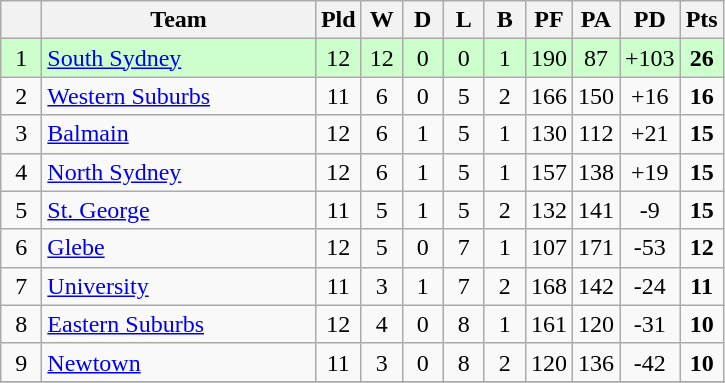<table class="wikitable" style="text-align:center;">
<tr>
<th width=20 abbr="Position"></th>
<th width=175>Team</th>
<th width=20 abbr="Played">Pld</th>
<th width=20 abbr="Won">W</th>
<th width=20 abbr="Drawn">D</th>
<th width=20 abbr="Lost">L</th>
<th width=20 abbr="Bye">B</th>
<th width=20 abbr="Points for">PF</th>
<th width=20 abbr="Points against">PA</th>
<th width=20 abbr="Points difference">PD</th>
<th width=20 abbr="Points">Pts</th>
</tr>
<tr style="background: #ccffcc;">
<td>1</td>
<td style="text-align:left;"> <a href='#'>South Sydney</a></td>
<td>12</td>
<td>12</td>
<td>0</td>
<td>0</td>
<td>1</td>
<td>190</td>
<td>87</td>
<td>+103</td>
<td><strong>26</strong></td>
</tr>
<tr>
<td>2</td>
<td style="text-align:left;"> <a href='#'>Western Suburbs</a></td>
<td>11</td>
<td>6</td>
<td>0</td>
<td>5</td>
<td>2</td>
<td>166</td>
<td>150</td>
<td>+16</td>
<td><strong>16</strong></td>
</tr>
<tr>
<td>3</td>
<td style="text-align:left;"> <a href='#'>Balmain</a></td>
<td>12</td>
<td>6</td>
<td>1</td>
<td>5</td>
<td>1</td>
<td>130</td>
<td>112</td>
<td>+21</td>
<td><strong>15</strong></td>
</tr>
<tr>
<td>4</td>
<td style="text-align:left;"> <a href='#'>North Sydney</a></td>
<td>12</td>
<td>6</td>
<td>1</td>
<td>5</td>
<td>1</td>
<td>157</td>
<td>138</td>
<td>+19</td>
<td><strong>15</strong></td>
</tr>
<tr>
<td>5</td>
<td style="text-align:left;"> <a href='#'>St. George</a></td>
<td>11</td>
<td>5</td>
<td>1</td>
<td>5</td>
<td>2</td>
<td>132</td>
<td>141</td>
<td>-9</td>
<td><strong>15</strong></td>
</tr>
<tr>
<td>6</td>
<td style="text-align:left;"> <a href='#'>Glebe</a></td>
<td>12</td>
<td>5</td>
<td>0</td>
<td>7</td>
<td>1</td>
<td>107</td>
<td>171</td>
<td>-53</td>
<td><strong>12</strong></td>
</tr>
<tr>
<td>7</td>
<td style="text-align:left;"> <a href='#'>University</a></td>
<td>11</td>
<td>3</td>
<td>1</td>
<td>7</td>
<td>2</td>
<td>168</td>
<td>142</td>
<td>-24</td>
<td><strong>11</strong></td>
</tr>
<tr>
<td>8</td>
<td style="text-align:left;"> <a href='#'>Eastern Suburbs</a></td>
<td>12</td>
<td>4</td>
<td>0</td>
<td>8</td>
<td>1</td>
<td>161</td>
<td>120</td>
<td>-31</td>
<td><strong>10</strong></td>
</tr>
<tr>
<td>9</td>
<td style="text-align:left;"> <a href='#'>Newtown</a></td>
<td>11</td>
<td>3</td>
<td>0</td>
<td>8</td>
<td>2</td>
<td>120</td>
<td>136</td>
<td>-42</td>
<td><strong>10</strong></td>
</tr>
<tr>
</tr>
</table>
